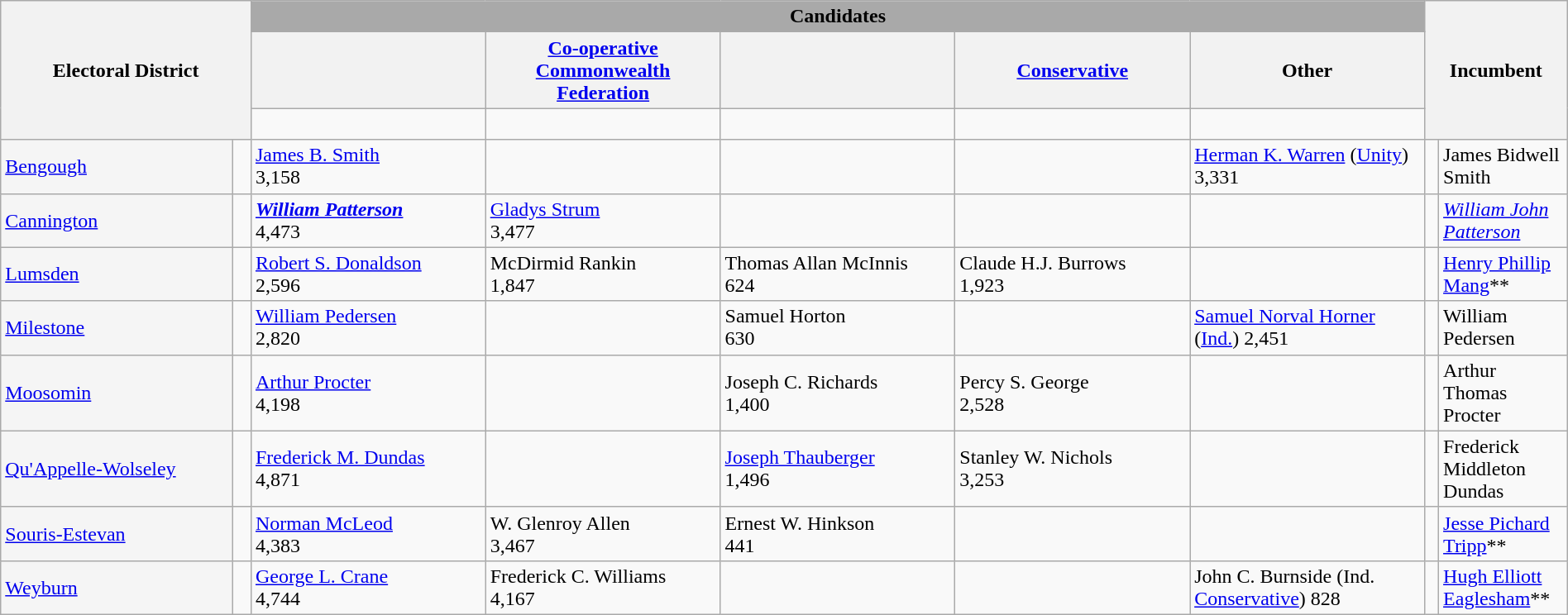<table class="wikitable" style="width:100%">
<tr>
<th style="width:16%;" style="background:darkgrey;" rowspan=3 colspan=2>Electoral District</th>
<th style="background:darkgrey;" colspan=5>Candidates</th>
<th style="width:14%;" style="background:darkgrey;" rowspan=3 colspan=2>Incumbent</th>
</tr>
<tr>
<th width=15%></th>
<th width=15%><a href='#'>Co-operative Commonwealth Federation</a></th>
<th width=15%></th>
<th width=15%><a href='#'>Conservative</a></th>
<th width=15%>Other</th>
</tr>
<tr>
<td width=15% > </td>
<td width=15% > </td>
<td width=15% > </td>
<td width=15% > </td>
<td width=15% > </td>
</tr>
<tr>
<td bgcolor=whitesmoke><a href='#'>Bengough</a></td>
<td> </td>
<td><a href='#'>James B. Smith</a><br>3,158</td>
<td></td>
<td></td>
<td></td>
<td><a href='#'>Herman K. Warren</a> (<a href='#'>Unity</a>) 3,331</td>
<td> </td>
<td>James Bidwell Smith</td>
</tr>
<tr>
<td bgcolor=whitesmoke><a href='#'>Cannington</a></td>
<td> </td>
<td><strong><em><a href='#'>William Patterson</a></em></strong><br>4,473</td>
<td><a href='#'>Gladys Strum</a><br>3,477</td>
<td></td>
<td></td>
<td></td>
<td> </td>
<td><em><a href='#'>William John Patterson</a></em></td>
</tr>
<tr>
<td bgcolor=whitesmoke><a href='#'>Lumsden</a></td>
<td> </td>
<td><a href='#'>Robert S. Donaldson</a><br>2,596</td>
<td>McDirmid Rankin<br>1,847</td>
<td>Thomas Allan McInnis<br>624</td>
<td>Claude H.J. Burrows<br>1,923</td>
<td></td>
<td> </td>
<td><a href='#'>Henry Phillip Mang</a>**</td>
</tr>
<tr>
<td bgcolor=whitesmoke><a href='#'>Milestone</a></td>
<td> </td>
<td><a href='#'>William Pedersen</a><br>2,820</td>
<td></td>
<td>Samuel Horton<br>630</td>
<td></td>
<td><a href='#'>Samuel Norval Horner</a> (<a href='#'>Ind.</a>) 2,451</td>
<td> </td>
<td>William Pedersen</td>
</tr>
<tr>
<td bgcolor=whitesmoke><a href='#'>Moosomin</a></td>
<td> </td>
<td><a href='#'>Arthur Procter</a><br>4,198</td>
<td></td>
<td>Joseph C. Richards<br>1,400</td>
<td>Percy S. George<br>2,528</td>
<td></td>
<td> </td>
<td>Arthur Thomas Procter</td>
</tr>
<tr>
<td bgcolor=whitesmoke><a href='#'>Qu'Appelle-Wolseley</a></td>
<td> </td>
<td><a href='#'>Frederick M. Dundas</a><br>4,871</td>
<td></td>
<td><a href='#'>Joseph Thauberger</a><br>1,496</td>
<td>Stanley W. Nichols<br>3,253</td>
<td></td>
<td> </td>
<td>Frederick Middleton Dundas</td>
</tr>
<tr>
<td bgcolor=whitesmoke><a href='#'>Souris-Estevan</a></td>
<td> </td>
<td><a href='#'>Norman McLeod</a><br>4,383</td>
<td>W. Glenroy Allen<br>3,467</td>
<td>Ernest W. Hinkson<br>441</td>
<td></td>
<td></td>
<td> </td>
<td><a href='#'>Jesse Pichard Tripp</a>**</td>
</tr>
<tr>
<td bgcolor=whitesmoke><a href='#'>Weyburn</a></td>
<td> </td>
<td><a href='#'>George L. Crane</a><br>4,744</td>
<td>Frederick C. Williams<br>4,167</td>
<td></td>
<td></td>
<td>John C. Burnside (Ind. <a href='#'>Conservative</a>) 828</td>
<td> </td>
<td><a href='#'>Hugh Elliott Eaglesham</a>**</td>
</tr>
</table>
